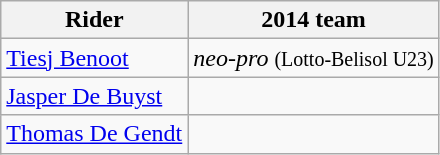<table class="wikitable">
<tr>
<th>Rider</th>
<th>2014 team</th>
</tr>
<tr>
<td><a href='#'>Tiesj Benoot</a></td>
<td><em>neo-pro</em> <small>(Lotto-Belisol U23)</small></td>
</tr>
<tr>
<td><a href='#'>Jasper De Buyst</a></td>
<td></td>
</tr>
<tr>
<td><a href='#'>Thomas De Gendt</a></td>
<td></td>
</tr>
</table>
